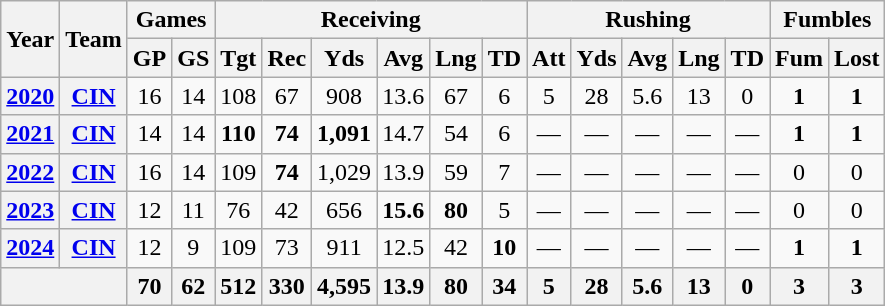<table class="wikitable" style="text-align:center;">
<tr>
<th rowspan="2">Year</th>
<th rowspan="2">Team</th>
<th colspan="2">Games</th>
<th colspan="6">Receiving</th>
<th colspan="5">Rushing</th>
<th colspan="2">Fumbles</th>
</tr>
<tr>
<th>GP</th>
<th>GS</th>
<th>Tgt</th>
<th>Rec</th>
<th>Yds</th>
<th>Avg</th>
<th>Lng</th>
<th>TD</th>
<th>Att</th>
<th>Yds</th>
<th>Avg</th>
<th>Lng</th>
<th>TD</th>
<th>Fum</th>
<th>Lost</th>
</tr>
<tr>
<th><a href='#'>2020</a></th>
<th><a href='#'>CIN</a></th>
<td>16</td>
<td>14</td>
<td>108</td>
<td>67</td>
<td>908</td>
<td>13.6</td>
<td>67</td>
<td>6</td>
<td>5</td>
<td>28</td>
<td>5.6</td>
<td>13</td>
<td>0</td>
<td><strong>1</strong></td>
<td><strong>1</strong></td>
</tr>
<tr>
<th><a href='#'>2021</a></th>
<th><a href='#'>CIN</a></th>
<td>14</td>
<td>14</td>
<td><strong>110</strong></td>
<td><strong>74</strong></td>
<td><strong>1,091</strong></td>
<td>14.7</td>
<td>54</td>
<td>6</td>
<td>—</td>
<td>—</td>
<td>—</td>
<td>—</td>
<td>—</td>
<td><strong>1</strong></td>
<td><strong>1</strong></td>
</tr>
<tr>
<th><a href='#'>2022</a></th>
<th><a href='#'>CIN</a></th>
<td>16</td>
<td>14</td>
<td>109</td>
<td><strong>74</strong></td>
<td>1,029</td>
<td>13.9</td>
<td>59</td>
<td>7</td>
<td>—</td>
<td>—</td>
<td>—</td>
<td>—</td>
<td>—</td>
<td>0</td>
<td>0</td>
</tr>
<tr>
<th><a href='#'>2023</a></th>
<th><a href='#'>CIN</a></th>
<td>12</td>
<td>11</td>
<td>76</td>
<td>42</td>
<td>656</td>
<td><strong>15.6</strong></td>
<td><strong>80</strong></td>
<td>5</td>
<td>—</td>
<td>—</td>
<td>—</td>
<td>—</td>
<td>—</td>
<td>0</td>
<td>0</td>
</tr>
<tr>
<th><a href='#'>2024</a></th>
<th><a href='#'>CIN</a></th>
<td>12</td>
<td>9</td>
<td>109</td>
<td>73</td>
<td>911</td>
<td>12.5</td>
<td>42</td>
<td><strong>10</strong></td>
<td>—</td>
<td>—</td>
<td>—</td>
<td>—</td>
<td>—</td>
<td><strong>1</strong></td>
<td><strong>1</strong></td>
</tr>
<tr>
<th colspan="2"></th>
<th>70</th>
<th>62</th>
<th>512</th>
<th>330</th>
<th>4,595</th>
<th>13.9</th>
<th>80</th>
<th>34</th>
<th>5</th>
<th>28</th>
<th>5.6</th>
<th>13</th>
<th>0</th>
<th>3</th>
<th>3</th>
</tr>
</table>
